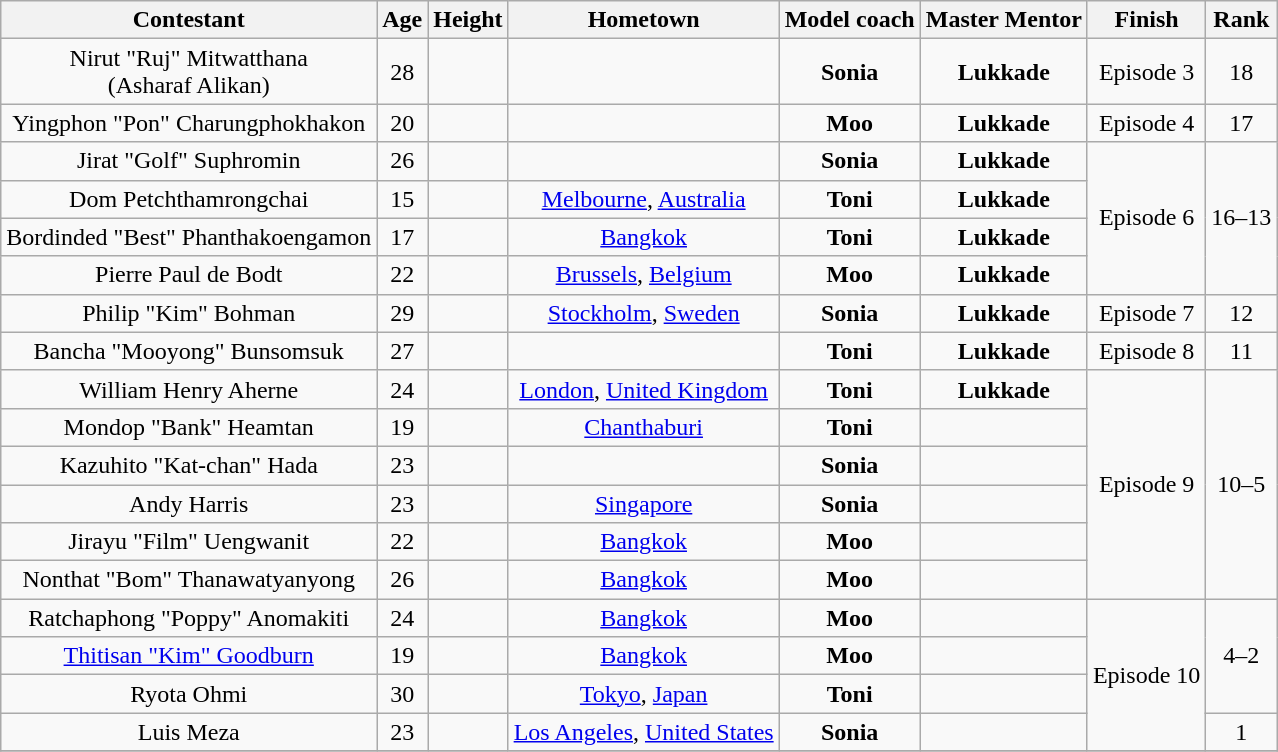<table class="wikitable sortable" style="text-align:center; ">
<tr>
<th>Contestant</th>
<th>Age</th>
<th>Height</th>
<th>Hometown</th>
<th>Model coach</th>
<th>Master Mentor</th>
<th>Finish</th>
<th>Rank</th>
</tr>
<tr>
<td>Nirut "Ruj" Mitwatthana<br>(Asharaf Alikan)</td>
<td>28</td>
<td></td>
<td></td>
<td><strong><span>Sonia</span></strong></td>
<td><strong>Lukkade</strong></td>
<td>Episode 3</td>
<td>18</td>
</tr>
<tr>
<td>Yingphon "Pon" Charungphokhakon</td>
<td>20</td>
<td></td>
<td></td>
<td><strong><span>Moo</span></strong></td>
<td><strong>Lukkade</strong></td>
<td>Episode 4</td>
<td>17</td>
</tr>
<tr>
<td>Jirat "Golf" Suphromin</td>
<td>26</td>
<td></td>
<td></td>
<td><strong><span>Sonia</span></strong></td>
<td><strong>Lukkade</strong></td>
<td rowspan=4>Episode 6</td>
<td rowspan=4>16–13</td>
</tr>
<tr>
<td>Dom Petchthamrongchai</td>
<td>15</td>
<td></td>
<td><a href='#'>Melbourne</a>, <a href='#'>Australia</a></td>
<td><strong><span>Toni</span></strong></td>
<td><strong>Lukkade</strong></td>
</tr>
<tr>
<td>Bordinded "Best" Phanthakoengamon</td>
<td>17</td>
<td></td>
<td><a href='#'>Bangkok</a></td>
<td><strong><span>Toni</span></strong></td>
<td><strong>Lukkade</strong></td>
</tr>
<tr>
<td>Pierre Paul de Bodt</td>
<td>22</td>
<td></td>
<td><a href='#'>Brussels</a>, <a href='#'>Belgium</a></td>
<td><strong><span>Moo</span></strong></td>
<td><strong>Lukkade</strong></td>
</tr>
<tr>
<td>Philip "Kim" Bohman</td>
<td>29</td>
<td></td>
<td><a href='#'>Stockholm</a>, <a href='#'>Sweden</a></td>
<td><strong><span>Sonia</span></strong></td>
<td><strong>Lukkade</strong></td>
<td>Episode 7</td>
<td>12</td>
</tr>
<tr>
<td>Bancha "Mooyong" Bunsomsuk</td>
<td>27</td>
<td></td>
<td></td>
<td><strong><span>Toni</span></strong></td>
<td><strong>Lukkade</strong></td>
<td>Episode 8</td>
<td>11</td>
</tr>
<tr>
<td>William Henry Aherne</td>
<td>24</td>
<td></td>
<td><a href='#'>London</a>, <a href='#'>United Kingdom</a></td>
<td><strong><span>Toni</span></strong></td>
<td><strong>Lukkade</strong></td>
<td rowspan=6>Episode 9</td>
<td rowspan=6>10–5</td>
</tr>
<tr>
<td>Mondop "Bank" Heamtan</td>
<td>19</td>
<td></td>
<td><a href='#'>Chanthaburi</a></td>
<td><strong><span>Toni</span></strong></td>
<td></td>
</tr>
<tr>
<td>Kazuhito "Kat-chan" Hada</td>
<td>23</td>
<td></td>
<td></td>
<td><strong><span>Sonia</span></strong></td>
<td></td>
</tr>
<tr>
<td>Andy Harris</td>
<td>23</td>
<td></td>
<td><a href='#'>Singapore</a></td>
<td><strong><span>Sonia</span></strong></td>
<td></td>
</tr>
<tr>
<td>Jirayu "Film" Uengwanit</td>
<td>22</td>
<td></td>
<td><a href='#'>Bangkok</a></td>
<td><strong><span>Moo</span></strong></td>
<td></td>
</tr>
<tr>
<td>Nonthat "Bom" Thanawatyanyong</td>
<td>26</td>
<td></td>
<td><a href='#'>Bangkok</a></td>
<td><strong><span>Moo</span></strong></td>
<td></td>
</tr>
<tr>
<td>Ratchaphong "Poppy" Anomakiti</td>
<td>24</td>
<td></td>
<td><a href='#'>Bangkok</a></td>
<td><strong><span>Moo</span></strong></td>
<td></td>
<td rowspan=4>Episode 10</td>
<td rowspan=3>4–2</td>
</tr>
<tr>
<td><a href='#'>Thitisan "Kim" Goodburn</a></td>
<td>19</td>
<td></td>
<td><a href='#'>Bangkok</a></td>
<td><strong><span>Moo</span></strong></td>
<td></td>
</tr>
<tr>
<td>Ryota Ohmi</td>
<td>30</td>
<td></td>
<td><a href='#'>Tokyo</a>, <a href='#'>Japan</a></td>
<td><strong><span>Toni</span></strong></td>
<td></td>
</tr>
<tr>
<td>Luis Meza</td>
<td>23</td>
<td></td>
<td><a href='#'>Los Angeles</a>, <a href='#'>United States</a></td>
<td><strong><span>Sonia</span></strong></td>
<td></td>
<td>1</td>
</tr>
<tr>
</tr>
</table>
